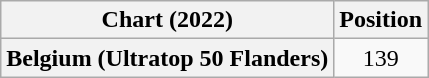<table class="wikitable plainrowheaders" style="text-align:center">
<tr>
<th scope="col">Chart (2022)</th>
<th scope="col">Position</th>
</tr>
<tr>
<th scope="row">Belgium (Ultratop 50 Flanders)</th>
<td>139</td>
</tr>
</table>
